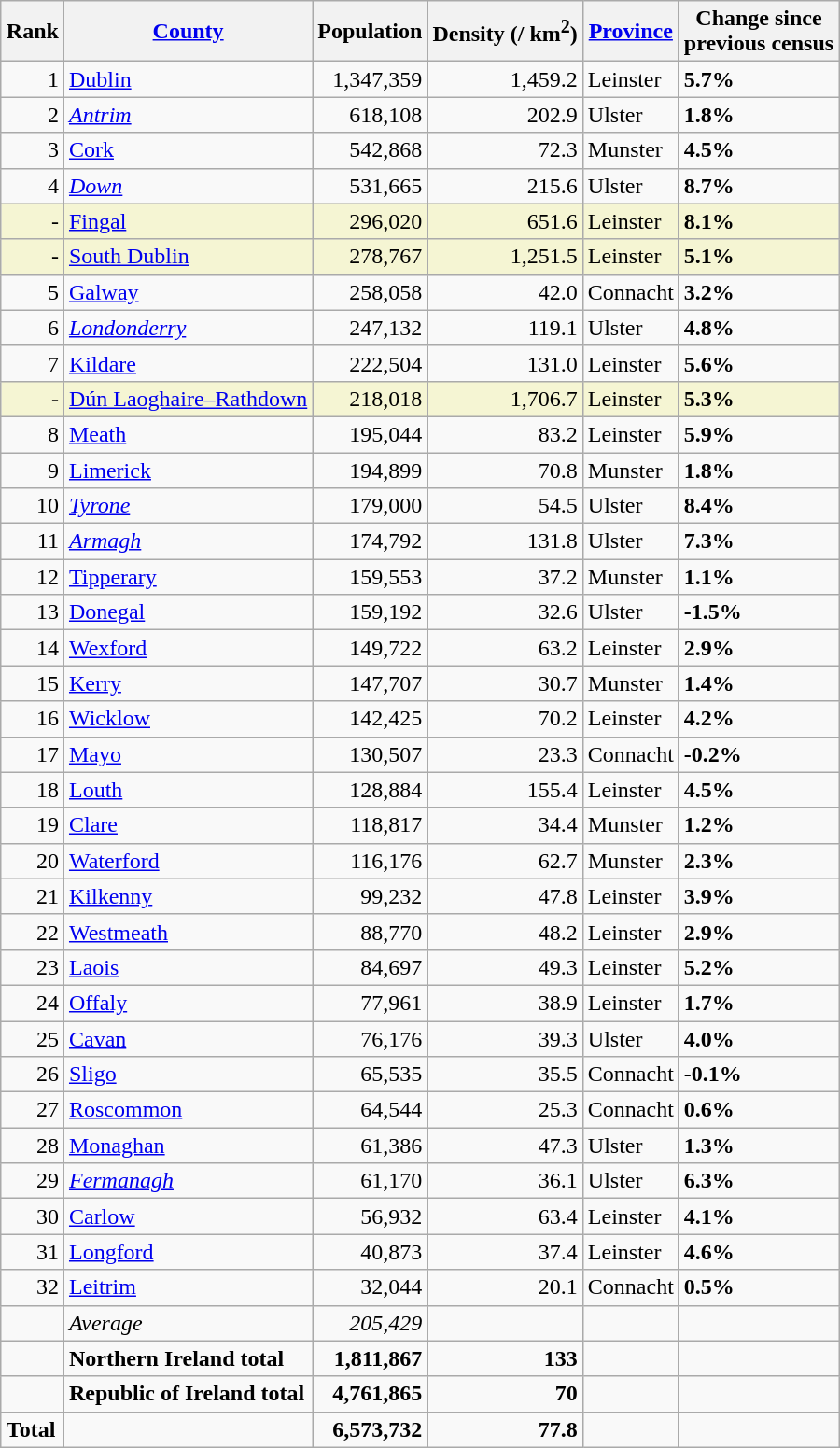<table class="wikitable sortable" style="margin:1em auto;">
<tr>
<th scope="col">Rank</th>
<th scope="col"><a href='#'>County</a></th>
<th scope="col">Population</th>
<th scope="col">Density (/ km<sup>2</sup>)</th>
<th scope="col"><a href='#'>Province</a></th>
<th scope="col">Change since <br> previous census</th>
</tr>
<tr>
<td align=right>1</td>
<td><a href='#'>Dublin</a></td>
<td align=right>1,347,359</td>
<td align=right>1,459.2</td>
<td>Leinster</td>
<td> <strong>5.7%</strong></td>
</tr>
<tr>
<td align=right>2</td>
<td><em><a href='#'>Antrim</a></em></td>
<td align=right>618,108</td>
<td align=right>202.9</td>
<td>Ulster</td>
<td> <strong>1.8%</strong></td>
</tr>
<tr>
<td align=right>3</td>
<td><a href='#'>Cork</a></td>
<td align=right>542,868</td>
<td align=right>72.3</td>
<td>Munster</td>
<td> <strong>4.5%</strong></td>
</tr>
<tr>
<td align=right>4</td>
<td><em><a href='#'>Down</a></em></td>
<td align=right>531,665</td>
<td align=right>215.6</td>
<td>Ulster</td>
<td> <strong>8.7%</strong></td>
</tr>
<tr style="background:#f5f5d3;">
<td align=right>-</td>
<td><a href='#'>Fingal</a></td>
<td align=right>296,020</td>
<td align=right>651.6</td>
<td>Leinster</td>
<td> <strong>8.1%</strong></td>
</tr>
<tr style="background:#f5f5d3;">
<td align=right>-</td>
<td><a href='#'>South Dublin</a></td>
<td align=right>278,767</td>
<td align=right>1,251.5</td>
<td>Leinster</td>
<td> <strong>5.1%</strong></td>
</tr>
<tr>
<td align=right>5</td>
<td><a href='#'>Galway</a></td>
<td align=right>258,058</td>
<td align=right>42.0</td>
<td>Connacht</td>
<td> <strong>3.2%</strong></td>
</tr>
<tr>
<td align=right>6</td>
<td><em><a href='#'>Londonderry</a></em></td>
<td align=right>247,132</td>
<td align=right>119.1</td>
<td>Ulster</td>
<td> <strong>4.8%</strong></td>
</tr>
<tr>
<td align=right>7</td>
<td><a href='#'>Kildare</a></td>
<td align=right>222,504</td>
<td align=right>131.0</td>
<td>Leinster</td>
<td> <strong>5.6%</strong></td>
</tr>
<tr style="background:#f5f5d3;">
<td align=right>-</td>
<td><a href='#'>Dún Laoghaire–Rathdown</a></td>
<td align=right>218,018</td>
<td align=right>1,706.7</td>
<td>Leinster</td>
<td> <strong>5.3%</strong></td>
</tr>
<tr>
<td align=right>8</td>
<td><a href='#'>Meath</a></td>
<td align=right>195,044</td>
<td align=right>83.2</td>
<td>Leinster</td>
<td> <strong>5.9%</strong></td>
</tr>
<tr>
<td align=right>9</td>
<td><a href='#'>Limerick</a></td>
<td align=right>194,899</td>
<td align=right>70.8</td>
<td>Munster</td>
<td> <strong>1.8%</strong></td>
</tr>
<tr>
<td align=right>10</td>
<td><em><a href='#'>Tyrone</a></em></td>
<td align=right>179,000</td>
<td align=right>54.5</td>
<td>Ulster</td>
<td> <strong>8.4%</strong></td>
</tr>
<tr>
<td align=right>11</td>
<td><em><a href='#'>Armagh</a></em></td>
<td align=right>174,792</td>
<td align=right>131.8</td>
<td>Ulster</td>
<td> <strong>7.3%</strong></td>
</tr>
<tr>
<td align=right>12</td>
<td><a href='#'>Tipperary</a></td>
<td align=right>159,553</td>
<td align=right>37.2</td>
<td>Munster</td>
<td> <strong>1.1%</strong></td>
</tr>
<tr>
<td align=right>13</td>
<td><a href='#'>Donegal</a></td>
<td align=right>159,192</td>
<td align=right>32.6</td>
<td>Ulster</td>
<td> <strong>-1.5%</strong></td>
</tr>
<tr>
<td align=right>14</td>
<td><a href='#'>Wexford</a></td>
<td align=right>149,722</td>
<td align=right>63.2</td>
<td>Leinster</td>
<td> <strong>2.9%</strong></td>
</tr>
<tr>
<td align=right>15</td>
<td><a href='#'>Kerry</a></td>
<td align=right>147,707</td>
<td align=right>30.7</td>
<td>Munster</td>
<td> <strong>1.4%</strong></td>
</tr>
<tr>
<td align=right>16</td>
<td><a href='#'>Wicklow</a></td>
<td align=right>142,425</td>
<td align=right>70.2</td>
<td>Leinster</td>
<td> <strong>4.2%</strong></td>
</tr>
<tr>
<td align=right>17</td>
<td><a href='#'>Mayo</a></td>
<td align=right>130,507</td>
<td align=right>23.3</td>
<td>Connacht</td>
<td> <strong>-0.2%</strong></td>
</tr>
<tr>
<td align=right>18</td>
<td><a href='#'>Louth</a></td>
<td align=right>128,884</td>
<td align=right>155.4</td>
<td>Leinster</td>
<td> <strong>4.5%</strong></td>
</tr>
<tr>
<td align=right>19</td>
<td><a href='#'>Clare</a></td>
<td align=right>118,817</td>
<td align=right>34.4</td>
<td>Munster</td>
<td> <strong>1.2%</strong></td>
</tr>
<tr>
<td align=right>20</td>
<td><a href='#'>Waterford</a></td>
<td align=right>116,176</td>
<td align=right>62.7</td>
<td>Munster</td>
<td> <strong>2.3%</strong></td>
</tr>
<tr>
<td align=right>21</td>
<td><a href='#'>Kilkenny</a></td>
<td align=right>99,232</td>
<td align=right>47.8</td>
<td>Leinster</td>
<td> <strong>3.9%</strong></td>
</tr>
<tr>
<td align=right>22</td>
<td><a href='#'>Westmeath</a></td>
<td align=right>88,770</td>
<td align=right>48.2</td>
<td>Leinster</td>
<td> <strong>2.9%</strong></td>
</tr>
<tr>
<td align=right>23</td>
<td><a href='#'>Laois</a></td>
<td align=right>84,697</td>
<td align=right>49.3</td>
<td>Leinster</td>
<td> <strong>5.2%</strong></td>
</tr>
<tr>
<td align=right>24</td>
<td><a href='#'>Offaly</a></td>
<td align=right>77,961</td>
<td align=right>38.9</td>
<td>Leinster</td>
<td> <strong>1.7%</strong></td>
</tr>
<tr>
<td align=right>25</td>
<td><a href='#'>Cavan</a></td>
<td align=right>76,176</td>
<td align=right>39.3</td>
<td>Ulster</td>
<td> <strong>4.0%</strong></td>
</tr>
<tr>
<td align=right>26</td>
<td><a href='#'>Sligo</a></td>
<td align=right>65,535</td>
<td align=right>35.5</td>
<td>Connacht</td>
<td> <strong>-0.1%</strong></td>
</tr>
<tr>
<td align=right>27</td>
<td><a href='#'>Roscommon</a></td>
<td align=right>64,544</td>
<td align=right>25.3</td>
<td>Connacht</td>
<td> <strong>0.6%</strong></td>
</tr>
<tr>
<td align=right>28</td>
<td><a href='#'>Monaghan</a></td>
<td align=right>61,386</td>
<td align=right>47.3</td>
<td>Ulster</td>
<td> <strong>1.3%</strong></td>
</tr>
<tr>
<td align=right>29</td>
<td><em><a href='#'>Fermanagh</a></em></td>
<td align=right>61,170</td>
<td align=right>36.1</td>
<td>Ulster</td>
<td> <strong>6.3%</strong></td>
</tr>
<tr>
<td align=right>30</td>
<td><a href='#'>Carlow</a></td>
<td align=right>56,932</td>
<td align=right>63.4</td>
<td>Leinster</td>
<td> <strong>4.1%</strong></td>
</tr>
<tr>
<td align=right>31</td>
<td><a href='#'>Longford</a></td>
<td align=right>40,873</td>
<td align=right>37.4</td>
<td>Leinster</td>
<td> <strong>4.6%</strong></td>
</tr>
<tr>
<td align=right>32</td>
<td><a href='#'>Leitrim</a></td>
<td align=right>32,044</td>
<td align=right>20.1</td>
<td>Connacht</td>
<td> <strong>0.5%</strong></td>
</tr>
<tr>
<td align=right></td>
<td><em>Average</em></td>
<td align=right><em>205,429</em></td>
<td align=right></td>
<td></td>
<td></td>
</tr>
<tr>
<td align=right></td>
<td><strong>Northern Ireland total</strong></td>
<td align=right><strong>1,811,867</strong></td>
<td align=right><strong>133</strong></td>
<td></td>
<td></td>
</tr>
<tr>
<td align=right></td>
<td><strong>Republic of Ireland total</strong></td>
<td align=right><strong>4,761,865</strong></td>
<td align=right><strong>70</strong></td>
<td></td>
<td></td>
</tr>
<tr>
<td><strong>Total</strong></td>
<td></td>
<td align=right><strong>6,573,732</strong></td>
<td align=right><strong>77.8</strong></td>
<td></td>
<td></td>
</tr>
</table>
